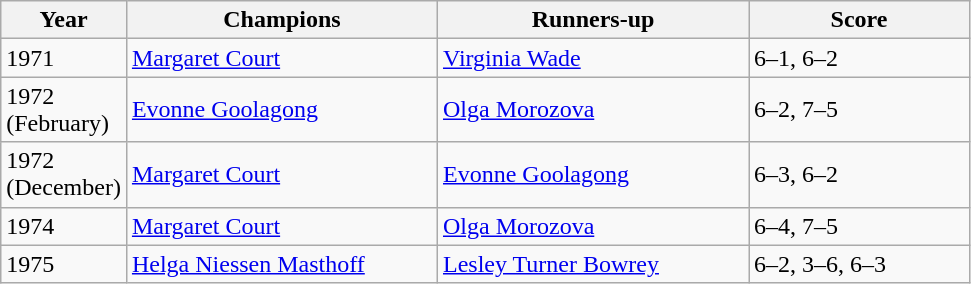<table class="sortable wikitable">
<tr>
<th style="width:40px">Year</th>
<th style="width:200px">Champions</th>
<th style="width:200px">Runners-up</th>
<th style="width:140px" class="unsortable">Score</th>
</tr>
<tr>
<td>1971</td>
<td> <a href='#'>Margaret Court</a></td>
<td> <a href='#'>Virginia Wade</a></td>
<td>6–1, 6–2</td>
</tr>
<tr>
<td>1972 (February)</td>
<td> <a href='#'>Evonne Goolagong</a></td>
<td> <a href='#'>Olga Morozova</a></td>
<td>6–2, 7–5</td>
</tr>
<tr>
<td>1972 (December)</td>
<td> <a href='#'>Margaret Court</a></td>
<td> <a href='#'>Evonne Goolagong</a></td>
<td>6–3, 6–2</td>
</tr>
<tr>
<td>1974</td>
<td> <a href='#'>Margaret Court</a></td>
<td> <a href='#'>Olga Morozova</a></td>
<td>6–4, 7–5</td>
</tr>
<tr>
<td>1975</td>
<td> <a href='#'>Helga Niessen Masthoff</a></td>
<td> <a href='#'>Lesley Turner Bowrey</a></td>
<td>6–2, 3–6, 6–3</td>
</tr>
</table>
